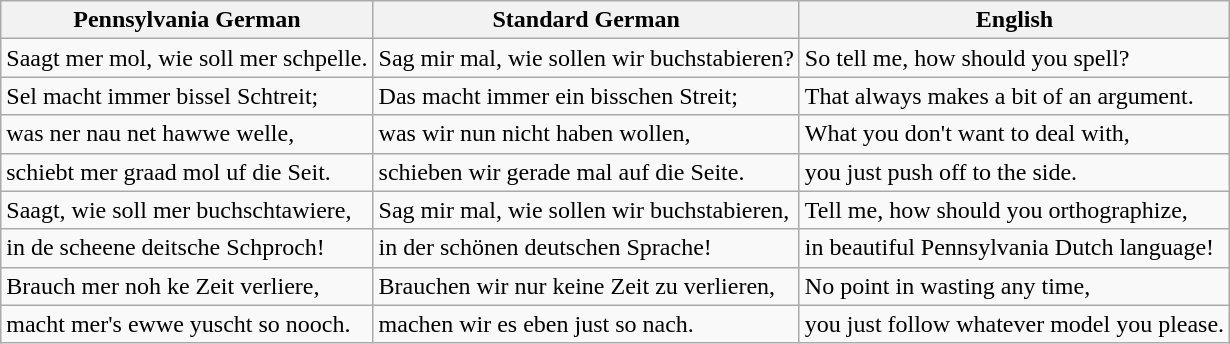<table class="wikitable">
<tr>
<th>Pennsylvania German</th>
<th>Standard German</th>
<th>English</th>
</tr>
<tr>
<td>Saagt mer mol, wie soll mer schpelle.</td>
<td>Sag mir mal, wie sollen wir buchstabieren?</td>
<td>So tell me, how should you spell?</td>
</tr>
<tr>
<td>Sel macht immer bissel Schtreit;</td>
<td>Das macht immer ein bisschen Streit;</td>
<td>That always makes a bit of an argument.</td>
</tr>
<tr>
<td>was ner nau net hawwe welle,</td>
<td>was wir nun nicht haben wollen,</td>
<td>What you don't want to deal with,</td>
</tr>
<tr>
<td>schiebt mer graad mol uf die Seit.</td>
<td>schieben wir gerade mal auf die Seite.</td>
<td>you just push off to the side.</td>
</tr>
<tr>
<td>Saagt, wie soll mer buchschtawiere,</td>
<td>Sag mir mal, wie sollen wir buchstabieren,</td>
<td>Tell me, how should you orthographize,</td>
</tr>
<tr>
<td>in de scheene deitsche Schproch!</td>
<td>in der schönen deutschen Sprache!</td>
<td>in beautiful Pennsylvania Dutch language!</td>
</tr>
<tr>
<td>Brauch mer noh ke Zeit verliere,</td>
<td>Brauchen wir nur keine Zeit zu verlieren,</td>
<td>No point in wasting any time,</td>
</tr>
<tr>
<td>macht mer's ewwe yuscht so nooch.</td>
<td>machen wir es eben just so nach.</td>
<td>you just follow whatever model you please.</td>
</tr>
</table>
